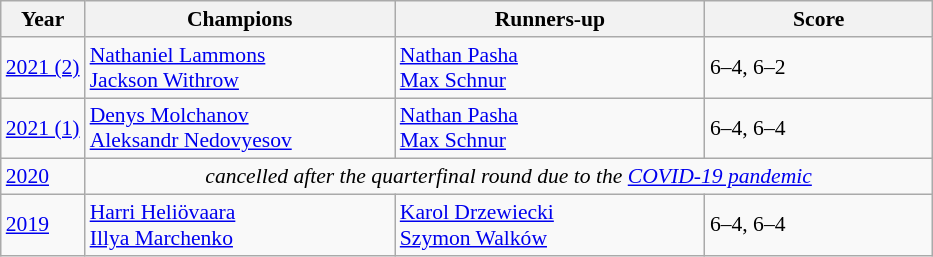<table class="wikitable" style="font-size:90%">
<tr>
<th>Year</th>
<th width="200">Champions</th>
<th width="200">Runners-up</th>
<th width="145">Score</th>
</tr>
<tr>
<td><a href='#'>2021 (2)</a></td>
<td> <a href='#'>Nathaniel Lammons</a><br> <a href='#'>Jackson Withrow</a></td>
<td> <a href='#'>Nathan Pasha</a><br> <a href='#'>Max Schnur</a></td>
<td>6–4, 6–2</td>
</tr>
<tr>
<td><a href='#'>2021 (1)</a></td>
<td> <a href='#'>Denys Molchanov</a><br> <a href='#'>Aleksandr Nedovyesov</a></td>
<td> <a href='#'>Nathan Pasha</a><br> <a href='#'>Max Schnur</a></td>
<td>6–4, 6–4</td>
</tr>
<tr>
<td><a href='#'>2020</a></td>
<td colspan=3 align=center><em>cancelled after the quarterfinal round due to the <a href='#'>COVID-19 pandemic</a></em></td>
</tr>
<tr>
<td><a href='#'>2019</a></td>
<td> <a href='#'>Harri Heliövaara</a><br> <a href='#'>Illya Marchenko</a></td>
<td> <a href='#'>Karol Drzewiecki</a><br> <a href='#'>Szymon Walków</a></td>
<td>6–4, 6–4</td>
</tr>
</table>
